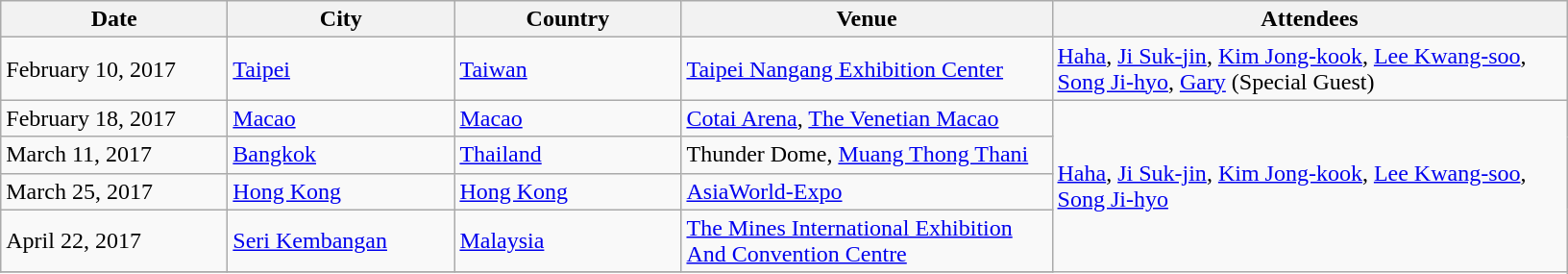<table class="wikitable">
<tr>
<th style="width:150px;">Date</th>
<th style="width:150px;">City</th>
<th style="width:150px;">Country</th>
<th style="width:250px;">Venue</th>
<th style="width:350px;">Attendees</th>
</tr>
<tr>
<td>February 10, 2017</td>
<td><a href='#'>Taipei</a></td>
<td><a href='#'>Taiwan</a></td>
<td><a href='#'>Taipei Nangang Exhibition Center</a></td>
<td><a href='#'>Haha</a>, <a href='#'>Ji Suk-jin</a>, <a href='#'>Kim Jong-kook</a>, <a href='#'>Lee Kwang-soo</a>, <a href='#'>Song Ji-hyo</a>, <a href='#'>Gary</a> (Special Guest)</td>
</tr>
<tr>
<td>February 18, 2017</td>
<td><a href='#'>Macao</a></td>
<td><a href='#'>Macao</a></td>
<td><a href='#'>Cotai Arena</a>, <a href='#'>The Venetian Macao</a></td>
<td rowspan="6"><a href='#'>Haha</a>, <a href='#'>Ji Suk-jin</a>, <a href='#'>Kim Jong-kook</a>, <a href='#'>Lee Kwang-soo</a>, <a href='#'>Song Ji-hyo</a></td>
</tr>
<tr>
<td>March 11, 2017</td>
<td><a href='#'>Bangkok</a></td>
<td><a href='#'>Thailand</a></td>
<td>Thunder Dome, <a href='#'>Muang Thong Thani</a></td>
</tr>
<tr>
<td>March 25, 2017</td>
<td><a href='#'>Hong Kong</a></td>
<td><a href='#'>Hong Kong</a></td>
<td><a href='#'>AsiaWorld-Expo</a></td>
</tr>
<tr>
<td>April 22, 2017</td>
<td><a href='#'>Seri Kembangan</a></td>
<td><a href='#'>Malaysia</a></td>
<td><a href='#'>The Mines International Exhibition And Convention Centre</a></td>
</tr>
<tr>
</tr>
</table>
